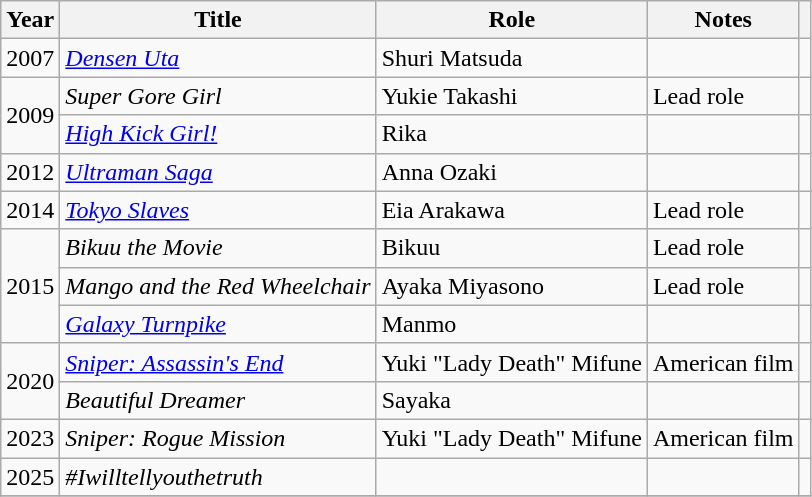<table class="wikitable">
<tr>
<th>Year</th>
<th>Title</th>
<th>Role</th>
<th>Notes</th>
<th></th>
</tr>
<tr>
<td>2007</td>
<td><em><a href='#'>Densen Uta</a></em></td>
<td>Shuri Matsuda</td>
<td></td>
<td></td>
</tr>
<tr>
<td rowspan=2>2009</td>
<td><em>Super Gore Girl</em></td>
<td>Yukie Takashi</td>
<td>Lead role</td>
<td></td>
</tr>
<tr>
<td><em><a href='#'>High Kick Girl!</a></em></td>
<td>Rika</td>
<td></td>
<td></td>
</tr>
<tr>
<td>2012</td>
<td><em><a href='#'>Ultraman Saga</a></em></td>
<td>Anna Ozaki</td>
<td></td>
<td></td>
</tr>
<tr>
<td>2014</td>
<td><em><a href='#'>Tokyo Slaves</a></em></td>
<td>Eia Arakawa</td>
<td>Lead role</td>
<td></td>
</tr>
<tr>
<td rowspan=3>2015</td>
<td><em>Bikuu the Movie</em></td>
<td>Bikuu</td>
<td>Lead role</td>
<td></td>
</tr>
<tr>
<td><em>Mango and the Red Wheelchair</em></td>
<td>Ayaka Miyasono</td>
<td>Lead role</td>
<td></td>
</tr>
<tr>
<td><em><a href='#'>Galaxy Turnpike</a></em></td>
<td>Manmo</td>
<td></td>
<td></td>
</tr>
<tr>
<td rowspan=2>2020</td>
<td><em><a href='#'>Sniper: Assassin's End</a></em></td>
<td>Yuki "Lady Death" Mifune</td>
<td>American film</td>
<td></td>
</tr>
<tr>
<td><em>Beautiful Dreamer</em></td>
<td>Sayaka</td>
<td></td>
<td></td>
</tr>
<tr>
<td>2023</td>
<td><em>Sniper: Rogue Mission</em></td>
<td>Yuki "Lady Death" Mifune</td>
<td>American film</td>
<td></td>
</tr>
<tr>
<td>2025</td>
<td><em>#Iwilltellyouthetruth</em></td>
<td></td>
<td></td>
<td></td>
</tr>
<tr>
</tr>
</table>
